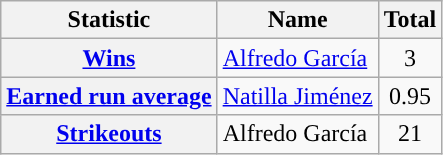<table class="wikitable plainrowheaders">
<tr>
<th scope="col">Statistic</th>
<th scope="col">Name</th>
<th scope="col">Total</th>
</tr>
<tr>
<th scope="row"><a href='#'>Wins</a></th>
<td> <a href='#'>Alfredo García</a></td>
<td align=center>3</td>
</tr>
<tr>
<th scope="row"><a href='#'>Earned run average</a></th>
<td> <a href='#'>Natilla Jiménez</a></td>
<td align=center>0.95</td>
</tr>
<tr>
<th scope="row"><a href='#'>Strikeouts</a></th>
<td> Alfredo García</td>
<td align=center>21</td>
</tr>
</table>
